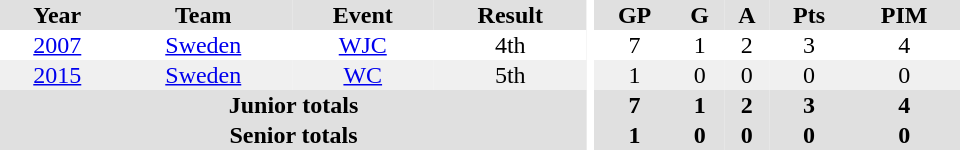<table border="0" cellpadding="1" cellspacing="0" ID="Table3" style="text-align:center; width:40em">
<tr ALIGN="center" bgcolor="#e0e0e0">
<th>Year</th>
<th>Team</th>
<th>Event</th>
<th>Result</th>
<th rowspan="99" bgcolor="#ffffff"></th>
<th>GP</th>
<th>G</th>
<th>A</th>
<th>Pts</th>
<th>PIM</th>
</tr>
<tr ALIGN="center">
<td><a href='#'>2007</a></td>
<td><a href='#'>Sweden</a></td>
<td><a href='#'>WJC</a></td>
<td>4th</td>
<td>7</td>
<td>1</td>
<td>2</td>
<td>3</td>
<td>4</td>
</tr>
<tr bgcolor="#f0f0f0">
<td><a href='#'>2015</a></td>
<td><a href='#'>Sweden</a></td>
<td><a href='#'>WC</a></td>
<td>5th</td>
<td>1</td>
<td>0</td>
<td>0</td>
<td>0</td>
<td>0</td>
</tr>
<tr bgcolor="#e0e0e0">
<th colspan="4">Junior totals</th>
<th>7</th>
<th>1</th>
<th>2</th>
<th>3</th>
<th>4</th>
</tr>
<tr bgcolor="#e0e0e0">
<th colspan="4">Senior totals</th>
<th>1</th>
<th>0</th>
<th>0</th>
<th>0</th>
<th>0</th>
</tr>
</table>
